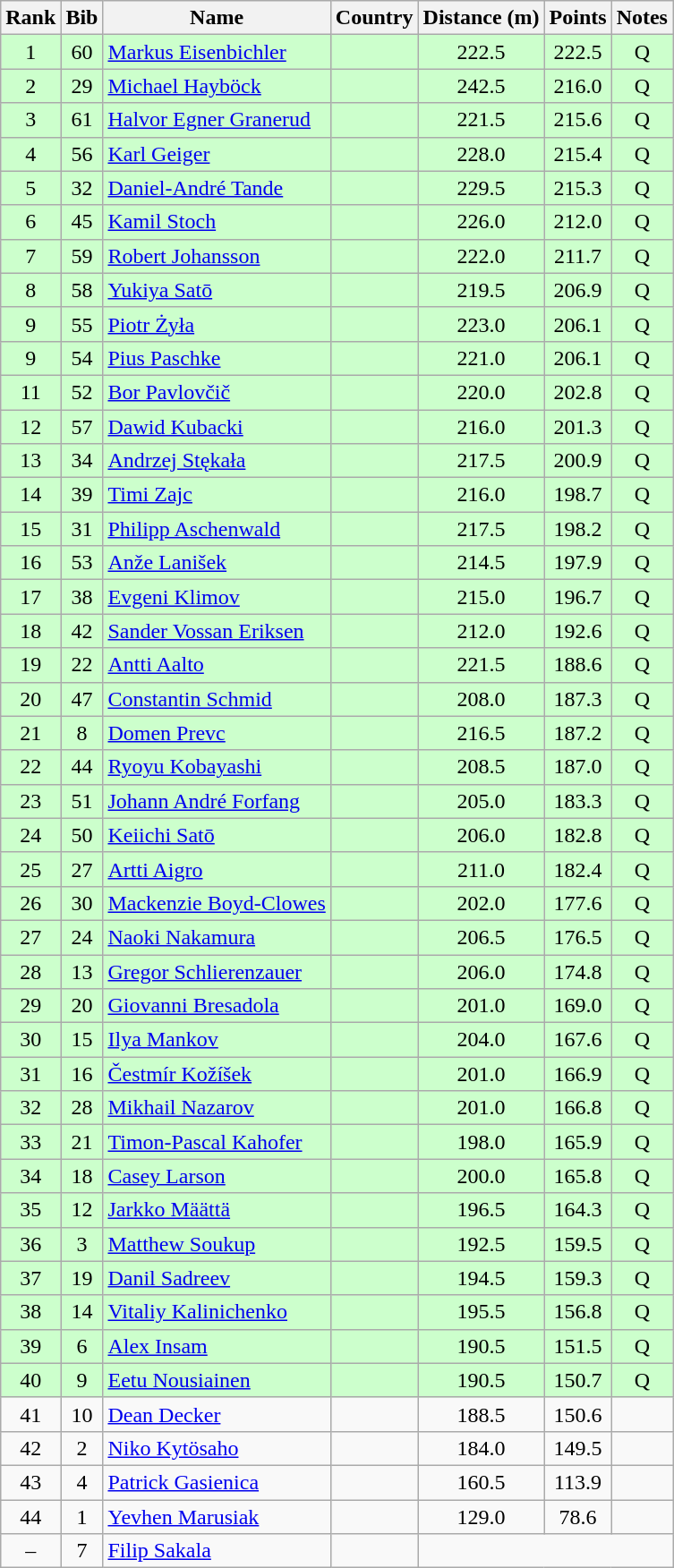<table class="wikitable sortable" style="text-align:center">
<tr>
<th>Rank</th>
<th>Bib</th>
<th>Name</th>
<th>Country</th>
<th>Distance (m)</th>
<th>Points</th>
<th>Notes</th>
</tr>
<tr bgcolor=ccffcc>
<td>1</td>
<td>60</td>
<td align=left><a href='#'>Markus Eisenbichler</a></td>
<td align=left></td>
<td>222.5</td>
<td>222.5</td>
<td>Q</td>
</tr>
<tr bgcolor=ccffcc>
<td>2</td>
<td>29</td>
<td align=left><a href='#'>Michael Hayböck</a></td>
<td align=left></td>
<td>242.5</td>
<td>216.0</td>
<td>Q</td>
</tr>
<tr bgcolor=ccffcc>
<td>3</td>
<td>61</td>
<td align=left><a href='#'>Halvor Egner Granerud</a></td>
<td align=left></td>
<td>221.5</td>
<td>215.6</td>
<td>Q</td>
</tr>
<tr bgcolor=ccffcc>
<td>4</td>
<td>56</td>
<td align=left><a href='#'>Karl Geiger</a></td>
<td align=left></td>
<td>228.0</td>
<td>215.4</td>
<td>Q</td>
</tr>
<tr bgcolor=ccffcc>
<td>5</td>
<td>32</td>
<td align=left><a href='#'>Daniel-André Tande</a></td>
<td align=left></td>
<td>229.5</td>
<td>215.3</td>
<td>Q</td>
</tr>
<tr bgcolor=ccffcc>
<td>6</td>
<td>45</td>
<td align=left><a href='#'>Kamil Stoch</a></td>
<td align=left></td>
<td>226.0</td>
<td>212.0</td>
<td>Q</td>
</tr>
<tr bgcolor=ccffcc>
<td>7</td>
<td>59</td>
<td align=left><a href='#'>Robert Johansson</a></td>
<td align=left></td>
<td>222.0</td>
<td>211.7</td>
<td>Q</td>
</tr>
<tr bgcolor=ccffcc>
<td>8</td>
<td>58</td>
<td align=left><a href='#'>Yukiya Satō</a></td>
<td align=left></td>
<td>219.5</td>
<td>206.9</td>
<td>Q</td>
</tr>
<tr bgcolor=ccffcc>
<td>9</td>
<td>55</td>
<td align=left><a href='#'>Piotr Żyła</a></td>
<td align=left></td>
<td>223.0</td>
<td>206.1</td>
<td>Q</td>
</tr>
<tr bgcolor=ccffcc>
<td>9</td>
<td>54</td>
<td align=left><a href='#'>Pius Paschke</a></td>
<td align=left></td>
<td>221.0</td>
<td>206.1</td>
<td>Q</td>
</tr>
<tr bgcolor=ccffcc>
<td>11</td>
<td>52</td>
<td align=left><a href='#'>Bor Pavlovčič</a></td>
<td align=left></td>
<td>220.0</td>
<td>202.8</td>
<td>Q</td>
</tr>
<tr bgcolor=ccffcc>
<td>12</td>
<td>57</td>
<td align=left><a href='#'>Dawid Kubacki</a></td>
<td align=left></td>
<td>216.0</td>
<td>201.3</td>
<td>Q</td>
</tr>
<tr bgcolor=ccffcc>
<td>13</td>
<td>34</td>
<td align=left><a href='#'>Andrzej Stękała</a></td>
<td align=left></td>
<td>217.5</td>
<td>200.9</td>
<td>Q</td>
</tr>
<tr bgcolor=ccffcc>
<td>14</td>
<td>39</td>
<td align=left><a href='#'>Timi Zajc</a></td>
<td align=left></td>
<td>216.0</td>
<td>198.7</td>
<td>Q</td>
</tr>
<tr bgcolor=ccffcc>
<td>15</td>
<td>31</td>
<td align=left><a href='#'>Philipp Aschenwald</a></td>
<td align=left></td>
<td>217.5</td>
<td>198.2</td>
<td>Q</td>
</tr>
<tr bgcolor=ccffcc>
<td>16</td>
<td>53</td>
<td align=left><a href='#'>Anže Lanišek</a></td>
<td align=left></td>
<td>214.5</td>
<td>197.9</td>
<td>Q</td>
</tr>
<tr bgcolor=ccffcc>
<td>17</td>
<td>38</td>
<td align=left><a href='#'>Evgeni Klimov</a></td>
<td align=left></td>
<td>215.0</td>
<td>196.7</td>
<td>Q</td>
</tr>
<tr bgcolor=ccffcc>
<td>18</td>
<td>42</td>
<td align=left><a href='#'>Sander Vossan Eriksen</a></td>
<td align=left></td>
<td>212.0</td>
<td>192.6</td>
<td>Q</td>
</tr>
<tr bgcolor=ccffcc>
<td>19</td>
<td>22</td>
<td align=left><a href='#'>Antti Aalto</a></td>
<td align=left></td>
<td>221.5</td>
<td>188.6</td>
<td>Q</td>
</tr>
<tr bgcolor=ccffcc>
<td>20</td>
<td>47</td>
<td align=left><a href='#'>Constantin Schmid</a></td>
<td align=left></td>
<td>208.0</td>
<td>187.3</td>
<td>Q</td>
</tr>
<tr bgcolor=ccffcc>
<td>21</td>
<td>8</td>
<td align=left><a href='#'>Domen Prevc</a></td>
<td align=left></td>
<td>216.5</td>
<td>187.2</td>
<td>Q</td>
</tr>
<tr bgcolor=ccffcc>
<td>22</td>
<td>44</td>
<td align=left><a href='#'>Ryoyu Kobayashi</a></td>
<td align=left></td>
<td>208.5</td>
<td>187.0</td>
<td>Q</td>
</tr>
<tr bgcolor=ccffcc>
<td>23</td>
<td>51</td>
<td align=left><a href='#'>Johann André Forfang</a></td>
<td align=left></td>
<td>205.0</td>
<td>183.3</td>
<td>Q</td>
</tr>
<tr bgcolor=ccffcc>
<td>24</td>
<td>50</td>
<td align=left><a href='#'>Keiichi Satō</a></td>
<td align=left></td>
<td>206.0</td>
<td>182.8</td>
<td>Q</td>
</tr>
<tr bgcolor=ccffcc>
<td>25</td>
<td>27</td>
<td align=left><a href='#'>Artti Aigro</a></td>
<td align=left></td>
<td>211.0</td>
<td>182.4</td>
<td>Q</td>
</tr>
<tr bgcolor=ccffcc>
<td>26</td>
<td>30</td>
<td align=left><a href='#'>Mackenzie Boyd-Clowes</a></td>
<td align=left></td>
<td>202.0</td>
<td>177.6</td>
<td>Q</td>
</tr>
<tr bgcolor=ccffcc>
<td>27</td>
<td>24</td>
<td align=left><a href='#'>Naoki Nakamura</a></td>
<td align=left></td>
<td>206.5</td>
<td>176.5</td>
<td>Q</td>
</tr>
<tr bgcolor=ccffcc>
<td>28</td>
<td>13</td>
<td align=left><a href='#'>Gregor Schlierenzauer</a></td>
<td align=left></td>
<td>206.0</td>
<td>174.8</td>
<td>Q</td>
</tr>
<tr bgcolor=ccffcc>
<td>29</td>
<td>20</td>
<td align=left><a href='#'>Giovanni Bresadola</a></td>
<td align=left></td>
<td>201.0</td>
<td>169.0</td>
<td>Q</td>
</tr>
<tr bgcolor=ccffcc>
<td>30</td>
<td>15</td>
<td align=left><a href='#'>Ilya Mankov</a></td>
<td align=left></td>
<td>204.0</td>
<td>167.6</td>
<td>Q</td>
</tr>
<tr bgcolor=ccffcc>
<td>31</td>
<td>16</td>
<td align=left><a href='#'>Čestmír Kožíšek</a></td>
<td align=left></td>
<td>201.0</td>
<td>166.9</td>
<td>Q</td>
</tr>
<tr bgcolor=ccffcc>
<td>32</td>
<td>28</td>
<td align=left><a href='#'>Mikhail Nazarov</a></td>
<td align=left></td>
<td>201.0</td>
<td>166.8</td>
<td>Q</td>
</tr>
<tr bgcolor=ccffcc>
<td>33</td>
<td>21</td>
<td align=left><a href='#'>Timon-Pascal Kahofer</a></td>
<td align=left></td>
<td>198.0</td>
<td>165.9</td>
<td>Q</td>
</tr>
<tr bgcolor=ccffcc>
<td>34</td>
<td>18</td>
<td align=left><a href='#'>Casey Larson</a></td>
<td align=left></td>
<td>200.0</td>
<td>165.8</td>
<td>Q</td>
</tr>
<tr bgcolor=ccffcc>
<td>35</td>
<td>12</td>
<td align=left><a href='#'>Jarkko Määttä</a></td>
<td align=left></td>
<td>196.5</td>
<td>164.3</td>
<td>Q</td>
</tr>
<tr bgcolor=ccffcc>
<td>36</td>
<td>3</td>
<td align=left><a href='#'>Matthew Soukup</a></td>
<td align=left></td>
<td>192.5</td>
<td>159.5</td>
<td>Q</td>
</tr>
<tr bgcolor=ccffcc>
<td>37</td>
<td>19</td>
<td align=left><a href='#'>Danil Sadreev</a></td>
<td align=left></td>
<td>194.5</td>
<td>159.3</td>
<td>Q</td>
</tr>
<tr bgcolor=ccffcc>
<td>38</td>
<td>14</td>
<td align=left><a href='#'>Vitaliy Kalinichenko</a></td>
<td align=left></td>
<td>195.5</td>
<td>156.8</td>
<td>Q</td>
</tr>
<tr bgcolor=ccffcc>
<td>39</td>
<td>6</td>
<td align=left><a href='#'>Alex Insam</a></td>
<td align=left></td>
<td>190.5</td>
<td>151.5</td>
<td>Q</td>
</tr>
<tr bgcolor=ccffcc>
<td>40</td>
<td>9</td>
<td align=left><a href='#'>Eetu Nousiainen</a></td>
<td align=left></td>
<td>190.5</td>
<td>150.7</td>
<td>Q</td>
</tr>
<tr>
<td>41</td>
<td>10</td>
<td align=left><a href='#'>Dean Decker</a></td>
<td align=left></td>
<td>188.5</td>
<td>150.6</td>
<td></td>
</tr>
<tr>
<td>42</td>
<td>2</td>
<td align=left><a href='#'>Niko Kytösaho</a></td>
<td align=left></td>
<td>184.0</td>
<td>149.5</td>
<td></td>
</tr>
<tr>
<td>43</td>
<td>4</td>
<td align=left><a href='#'>Patrick Gasienica</a></td>
<td align=left></td>
<td>160.5</td>
<td>113.9</td>
<td></td>
</tr>
<tr>
<td>44</td>
<td>1</td>
<td align=left><a href='#'>Yevhen Marusiak</a></td>
<td align=left></td>
<td>129.0</td>
<td>78.6</td>
<td></td>
</tr>
<tr>
<td>–</td>
<td>7</td>
<td align=left><a href='#'>Filip Sakala</a></td>
<td align=left></td>
<td colspan=3></td>
</tr>
</table>
